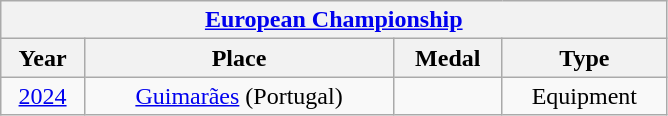<table class="wikitable center col2izq" style="text-align:center;width:445px;">
<tr>
<th colspan="4"><a href='#'>European Championship</a></th>
</tr>
<tr>
<th>Year</th>
<th>Place</th>
<th>Medal</th>
<th>Type</th>
</tr>
<tr>
<td><a href='#'>2024</a></td>
<td><a href='#'>Guimarães</a> (Portugal)</td>
<td></td>
<td>Equipment</td>
</tr>
</table>
